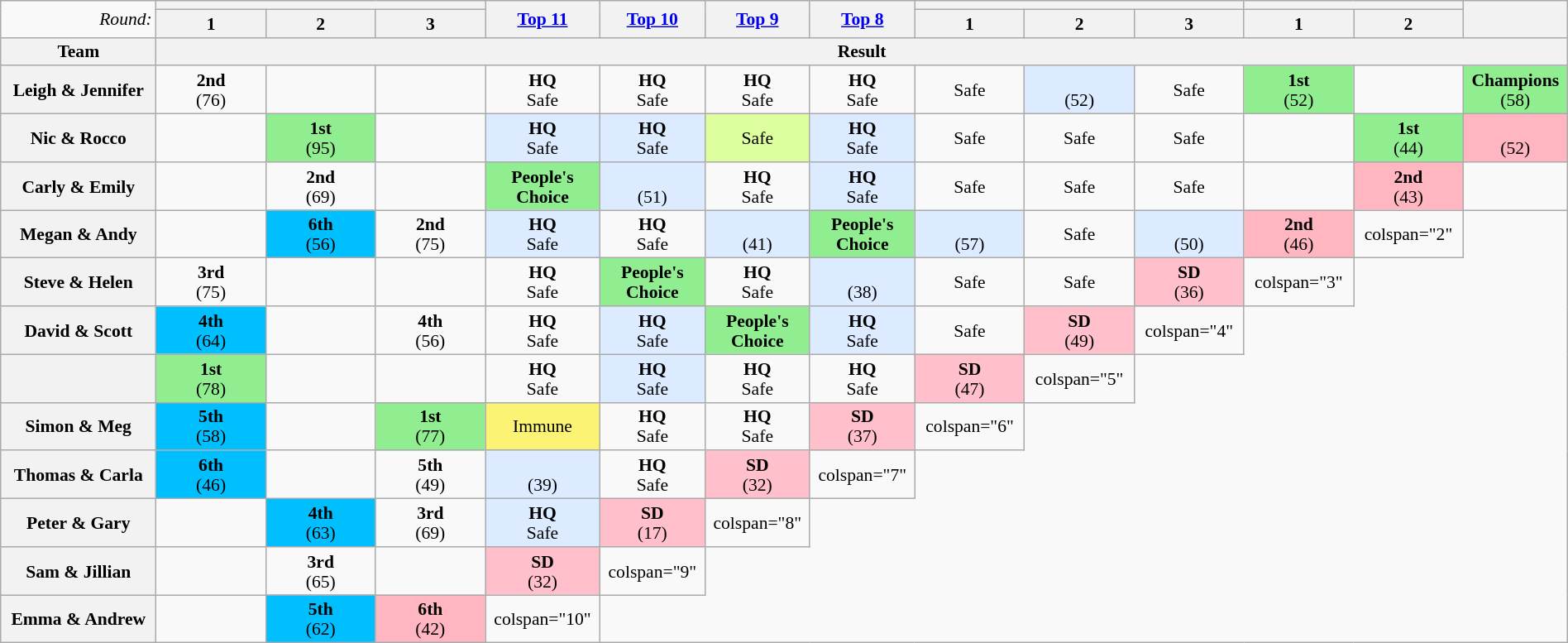<table class="wikitable" style="width:100%; text-align:center; font-size:90%; line-height:16px; margin:auto;">
<tr>
<td style="text-align:right;" rowspan="2"><em>Round:</em></td>
<th colspan=3></th>
<th rowspan="2"><a href='#'>Top 11</a></th>
<th rowspan="2"><a href='#'>Top 10</a></th>
<th rowspan="2"><a href='#'>Top 9</a></th>
<th rowspan="2"><a href='#'>Top 8</a></th>
<th colspan=3></th>
<th colspan=2></th>
<th rowspan="2"></th>
</tr>
<tr>
<th style="width:7%;">1</th>
<th style="width:7%;">2</th>
<th style="width:7%;">3</th>
<th style="width:7%;">1</th>
<th style="width:7%;">2</th>
<th style="width:7%;">3</th>
<th style="width:7%;">1</th>
<th style="width:7%;">2</th>
</tr>
<tr>
<th>Team</th>
<th colspan="13">Result</th>
</tr>
<tr>
<th>Leigh & Jennifer</th>
<td><strong>2nd</strong><br>(76)</td>
<td></td>
<td></td>
<td><strong>HQ</strong> <br> Safe</td>
<td><strong>HQ</strong> <br> Safe</td>
<td><strong>HQ</strong> <br> Safe</td>
<td><strong>HQ</strong> <br> Safe</td>
<td>Safe</td>
<td bgcolor=#DCEBFF><br>(52)</td>
<td>Safe</td>
<td bgcolor="lightgreen"><strong>1st</strong><br>(52)</td>
<td></td>
<td bgcolor="lightgreen"><strong>Champions</strong><br>(58)</td>
</tr>
<tr>
<th>Nic & Rocco</th>
<td></td>
<td bgcolor="lightgreen"><strong>1st</strong><br>(95)</td>
<td></td>
<td bgcolor="#DCEBFF"><strong>HQ</strong> <br> Safe</td>
<td bgcolor="#DCEBFF"><strong>HQ</strong> <br> Safe</td>
<td bgcolor="#DDFF9F">Safe</td>
<td bgcolor="#DCEBFF"><strong>HQ</strong> <br> Safe</td>
<td>Safe</td>
<td>Safe</td>
<td>Safe</td>
<td></td>
<td bgcolor="lightgreen"><strong>1st</strong><br>(44)</td>
<td bgcolor="lightpink" align="center"><br>(52)</td>
</tr>
<tr>
<th>Carly & Emily</th>
<td></td>
<td><strong>2nd</strong><br>(69)</td>
<td></td>
<td bgcolor="lightgreen"><strong>People's<br>Choice</strong></td>
<td bgcolor=#DCEBFF><br>(51)</td>
<td><strong>HQ</strong> <br> Safe</td>
<td bgcolor="#DCEBFF"><strong>HQ</strong> <br> Safe</td>
<td>Safe</td>
<td>Safe</td>
<td>Safe</td>
<td></td>
<td bgcolor="lightpink"><strong>2nd</strong><br>(43)</td>
<td></td>
</tr>
<tr>
<th>Megan & Andy</th>
<td></td>
<td bgcolor=deepskyblue><strong>6th</strong><br>(56)</td>
<td><strong>2nd</strong><br>(75)</td>
<td bgcolor="#DCEBFF"><strong>HQ</strong> <br> Safe</td>
<td><strong>HQ</strong> <br> Safe</td>
<td bgcolor=#DCEBFF><br>(41)</td>
<td bgcolor="lightgreen"><strong>People's<br>Choice</strong></td>
<td bgcolor=#DCEBFF><br>(57)</td>
<td>Safe</td>
<td bgcolor=#DCEBFF><br>(50)</td>
<td bgcolor="lightpink"><strong>2nd</strong><br>(46)</td>
<td>colspan="2" </td>
</tr>
<tr>
<th>Steve & Helen</th>
<td><strong>3rd</strong><br>(75)</td>
<td></td>
<td></td>
<td><strong>HQ</strong> <br> Safe</td>
<td bgcolor="lightgreen"><strong>People's<br>Choice</strong></td>
<td><strong>HQ</strong> <br> Safe</td>
<td bgcolor=#DCEBFF><br>(38)</td>
<td>Safe</td>
<td>Safe</td>
<td bgcolor="pink"><strong>SD</strong><br>(36)</td>
<td>colspan="3" </td>
</tr>
<tr>
<th>David & Scott</th>
<td bgcolor=deepskyblue><strong>4th</strong><br>(64)</td>
<td></td>
<td><strong>4th</strong><br>(56)</td>
<td><strong>HQ</strong> <br> Safe</td>
<td bgcolor="#DCEBFF"><strong>HQ</strong> <br> Safe</td>
<td bgcolor="lightgreen"><strong>People's<br>Choice</strong></td>
<td bgcolor="#DCEBFF"><strong>HQ</strong><br> Safe</td>
<td>Safe</td>
<td bgcolor="pink"><strong>SD</strong><br>(49)</td>
<td>colspan="4" </td>
</tr>
<tr>
<th></th>
<td bgcolor="lightgreen"><strong>1st</strong><br>(78)</td>
<td></td>
<td></td>
<td><strong>HQ</strong> <br> Safe</td>
<td bgcolor="#DCEBFF"><strong>HQ</strong> <br> Safe</td>
<td><strong>HQ</strong> <br> Safe</td>
<td><strong>HQ</strong> <br> Safe</td>
<td bgcolor="pink"><strong>SD</strong><br>(47)</td>
<td>colspan="5" </td>
</tr>
<tr>
<th>Simon & Meg</th>
<td bgcolor=deepskyblue><strong>5th</strong><br>(58)</td>
<td></td>
<td bgcolor="lightgreen"><strong>1st</strong><br>(77)</td>
<td bgcolor="#FBF373">Immune</td>
<td><strong>HQ</strong> <br> Safe</td>
<td><strong>HQ</strong> <br> Safe</td>
<td bgcolor="pink"><strong>SD</strong><br>(37)</td>
<td>colspan="6" </td>
</tr>
<tr>
<th>Thomas & Carla</th>
<td bgcolor=deepskyblue><strong>6th</strong><br>(46)</td>
<td></td>
<td><strong>5th</strong><br>(49)</td>
<td bgcolor=#DCEBFF><br>(39)</td>
<td><strong>HQ</strong> <br> Safe</td>
<td bgcolor="pink"><strong>SD</strong><br>(32)</td>
<td>colspan="7" </td>
</tr>
<tr>
<th>Peter & Gary</th>
<td></td>
<td bgcolor=deepskyblue><strong>4th</strong><br>(63)</td>
<td><strong>3rd</strong><br>(69)</td>
<td bgcolor="#DCEBFF"><strong>HQ</strong> <br> Safe</td>
<td bgcolor="pink"><strong>SD</strong><br>(17)</td>
<td>colspan="8" </td>
</tr>
<tr>
<th>Sam & Jillian</th>
<td></td>
<td><strong>3rd</strong><br>(65)</td>
<td></td>
<td bgcolor="pink"><strong>SD</strong><br>(32)</td>
<td>colspan="9" </td>
</tr>
<tr>
<th>Emma & Andrew</th>
<td></td>
<td bgcolor=deepskyblue><strong>5th</strong><br>(62)</td>
<td bgcolor="lightpink"><strong>6th</strong><br>(42)</td>
<td>colspan="10" </td>
</tr>
</table>
